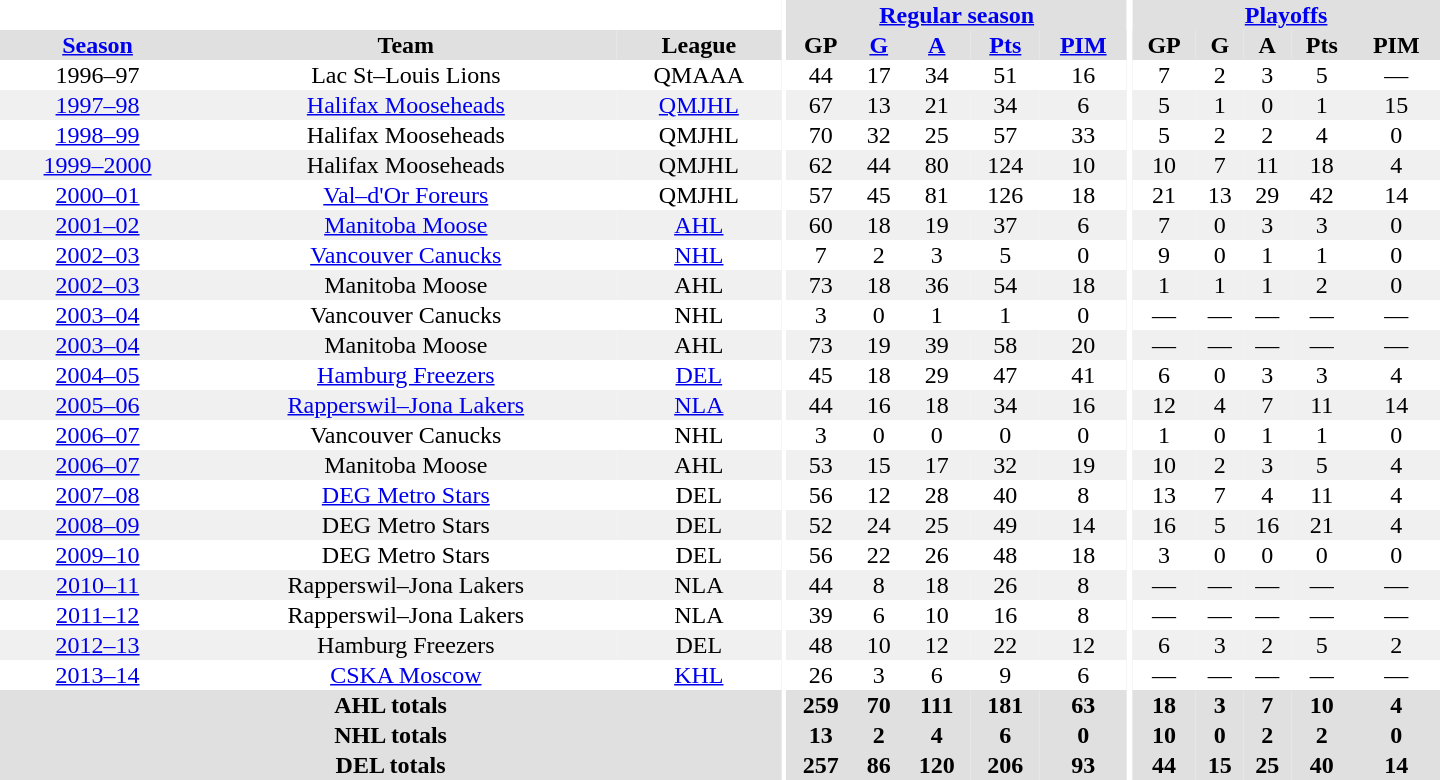<table border="0" cellpadding="1" cellspacing="0" style="text-align:center; width:60em">
<tr bgcolor="#e0e0e0">
<th colspan="3" bgcolor="#ffffff"></th>
<th rowspan="99" bgcolor="#ffffff"></th>
<th colspan="5"><a href='#'>Regular season</a></th>
<th rowspan="99" bgcolor="#ffffff"></th>
<th colspan="5"><a href='#'>Playoffs</a></th>
</tr>
<tr bgcolor="#e0e0e0">
<th><a href='#'>Season</a></th>
<th>Team</th>
<th>League</th>
<th>GP</th>
<th><a href='#'>G</a></th>
<th><a href='#'>A</a></th>
<th><a href='#'>Pts</a></th>
<th><a href='#'>PIM</a></th>
<th>GP</th>
<th>G</th>
<th>A</th>
<th>Pts</th>
<th>PIM</th>
</tr>
<tr>
<td>1996–97</td>
<td>Lac St–Louis Lions</td>
<td>QMAAA</td>
<td>44</td>
<td>17</td>
<td>34</td>
<td>51</td>
<td>16</td>
<td>7</td>
<td>2</td>
<td>3</td>
<td>5</td>
<td>—</td>
</tr>
<tr bgcolor="#f0f0f0">
<td><a href='#'>1997–98</a></td>
<td><a href='#'>Halifax Mooseheads</a></td>
<td><a href='#'>QMJHL</a></td>
<td>67</td>
<td>13</td>
<td>21</td>
<td>34</td>
<td>6</td>
<td>5</td>
<td>1</td>
<td>0</td>
<td>1</td>
<td>15</td>
</tr>
<tr>
<td><a href='#'>1998–99</a></td>
<td>Halifax Mooseheads</td>
<td>QMJHL</td>
<td>70</td>
<td>32</td>
<td>25</td>
<td>57</td>
<td>33</td>
<td>5</td>
<td>2</td>
<td>2</td>
<td>4</td>
<td>0</td>
</tr>
<tr bgcolor="#f0f0f0">
<td><a href='#'>1999–2000</a></td>
<td>Halifax Mooseheads</td>
<td>QMJHL</td>
<td>62</td>
<td>44</td>
<td>80</td>
<td>124</td>
<td>10</td>
<td>10</td>
<td>7</td>
<td>11</td>
<td>18</td>
<td>4</td>
</tr>
<tr>
<td><a href='#'>2000–01</a></td>
<td><a href='#'>Val–d'Or Foreurs</a></td>
<td>QMJHL</td>
<td>57</td>
<td>45</td>
<td>81</td>
<td>126</td>
<td>18</td>
<td>21</td>
<td>13</td>
<td>29</td>
<td>42</td>
<td>14</td>
</tr>
<tr bgcolor="#f0f0f0">
<td><a href='#'>2001–02</a></td>
<td><a href='#'>Manitoba Moose</a></td>
<td><a href='#'>AHL</a></td>
<td>60</td>
<td>18</td>
<td>19</td>
<td>37</td>
<td>6</td>
<td>7</td>
<td>0</td>
<td>3</td>
<td>3</td>
<td>0</td>
</tr>
<tr>
<td><a href='#'>2002–03</a></td>
<td><a href='#'>Vancouver Canucks</a></td>
<td><a href='#'>NHL</a></td>
<td>7</td>
<td>2</td>
<td>3</td>
<td>5</td>
<td>0</td>
<td>9</td>
<td>0</td>
<td>1</td>
<td>1</td>
<td>0</td>
</tr>
<tr bgcolor="#f0f0f0">
<td><a href='#'>2002–03</a></td>
<td>Manitoba Moose</td>
<td>AHL</td>
<td>73</td>
<td>18</td>
<td>36</td>
<td>54</td>
<td>18</td>
<td>1</td>
<td>1</td>
<td>1</td>
<td>2</td>
<td>0</td>
</tr>
<tr>
<td><a href='#'>2003–04</a></td>
<td>Vancouver Canucks</td>
<td>NHL</td>
<td>3</td>
<td>0</td>
<td>1</td>
<td>1</td>
<td>0</td>
<td>—</td>
<td>—</td>
<td>—</td>
<td>—</td>
<td>—</td>
</tr>
<tr bgcolor="#f0f0f0">
<td><a href='#'>2003–04</a></td>
<td>Manitoba Moose</td>
<td>AHL</td>
<td>73</td>
<td>19</td>
<td>39</td>
<td>58</td>
<td>20</td>
<td>—</td>
<td>—</td>
<td>—</td>
<td>—</td>
<td>—</td>
</tr>
<tr>
<td><a href='#'>2004–05</a></td>
<td><a href='#'>Hamburg Freezers</a></td>
<td><a href='#'>DEL</a></td>
<td>45</td>
<td>18</td>
<td>29</td>
<td>47</td>
<td>41</td>
<td>6</td>
<td>0</td>
<td>3</td>
<td>3</td>
<td>4</td>
</tr>
<tr bgcolor="#f0f0f0">
<td><a href='#'>2005–06</a></td>
<td><a href='#'>Rapperswil–Jona Lakers</a></td>
<td><a href='#'>NLA</a></td>
<td>44</td>
<td>16</td>
<td>18</td>
<td>34</td>
<td>16</td>
<td>12</td>
<td>4</td>
<td>7</td>
<td>11</td>
<td>14</td>
</tr>
<tr>
<td><a href='#'>2006–07</a></td>
<td>Vancouver Canucks</td>
<td>NHL</td>
<td>3</td>
<td>0</td>
<td>0</td>
<td>0</td>
<td>0</td>
<td>1</td>
<td>0</td>
<td>1</td>
<td>1</td>
<td>0</td>
</tr>
<tr bgcolor="#f0f0f0">
<td><a href='#'>2006–07</a></td>
<td>Manitoba Moose</td>
<td>AHL</td>
<td>53</td>
<td>15</td>
<td>17</td>
<td>32</td>
<td>19</td>
<td>10</td>
<td>2</td>
<td>3</td>
<td>5</td>
<td>4</td>
</tr>
<tr>
<td><a href='#'>2007–08</a></td>
<td><a href='#'>DEG Metro Stars</a></td>
<td>DEL</td>
<td>56</td>
<td>12</td>
<td>28</td>
<td>40</td>
<td>8</td>
<td>13</td>
<td>7</td>
<td>4</td>
<td>11</td>
<td>4</td>
</tr>
<tr bgcolor="#f0f0f0">
<td><a href='#'>2008–09</a></td>
<td>DEG Metro Stars</td>
<td>DEL</td>
<td>52</td>
<td>24</td>
<td>25</td>
<td>49</td>
<td>14</td>
<td>16</td>
<td>5</td>
<td>16</td>
<td>21</td>
<td>4</td>
</tr>
<tr>
<td><a href='#'>2009–10</a></td>
<td>DEG Metro Stars</td>
<td>DEL</td>
<td>56</td>
<td>22</td>
<td>26</td>
<td>48</td>
<td>18</td>
<td>3</td>
<td>0</td>
<td>0</td>
<td>0</td>
<td>0</td>
</tr>
<tr bgcolor="#f0f0f0">
<td><a href='#'>2010–11</a></td>
<td>Rapperswil–Jona Lakers</td>
<td>NLA</td>
<td>44</td>
<td>8</td>
<td>18</td>
<td>26</td>
<td>8</td>
<td>—</td>
<td>—</td>
<td>—</td>
<td>—</td>
<td>—</td>
</tr>
<tr>
<td><a href='#'>2011–12</a></td>
<td>Rapperswil–Jona Lakers</td>
<td>NLA</td>
<td>39</td>
<td>6</td>
<td>10</td>
<td>16</td>
<td>8</td>
<td>—</td>
<td>—</td>
<td>—</td>
<td>—</td>
<td>—</td>
</tr>
<tr bgcolor="#f0f0f0">
<td><a href='#'>2012–13</a></td>
<td>Hamburg Freezers</td>
<td>DEL</td>
<td>48</td>
<td>10</td>
<td>12</td>
<td>22</td>
<td>12</td>
<td>6</td>
<td>3</td>
<td>2</td>
<td>5</td>
<td>2</td>
</tr>
<tr>
<td><a href='#'>2013–14</a></td>
<td><a href='#'>CSKA Moscow</a></td>
<td><a href='#'>KHL</a></td>
<td>26</td>
<td>3</td>
<td>6</td>
<td>9</td>
<td>6</td>
<td>—</td>
<td>—</td>
<td>—</td>
<td>—</td>
<td>—</td>
</tr>
<tr bgcolor="#e0e0e0">
<th colspan="3">AHL totals</th>
<th>259</th>
<th>70</th>
<th>111</th>
<th>181</th>
<th>63</th>
<th>18</th>
<th>3</th>
<th>7</th>
<th>10</th>
<th>4</th>
</tr>
<tr bgcolor="#e0e0e0">
<th colspan="3">NHL totals</th>
<th>13</th>
<th>2</th>
<th>4</th>
<th>6</th>
<th>0</th>
<th>10</th>
<th>0</th>
<th>2</th>
<th>2</th>
<th>0</th>
</tr>
<tr bgcolor="#e0e0e0">
<th colspan="3">DEL totals</th>
<th>257</th>
<th>86</th>
<th>120</th>
<th>206</th>
<th>93</th>
<th>44</th>
<th>15</th>
<th>25</th>
<th>40</th>
<th>14</th>
</tr>
</table>
